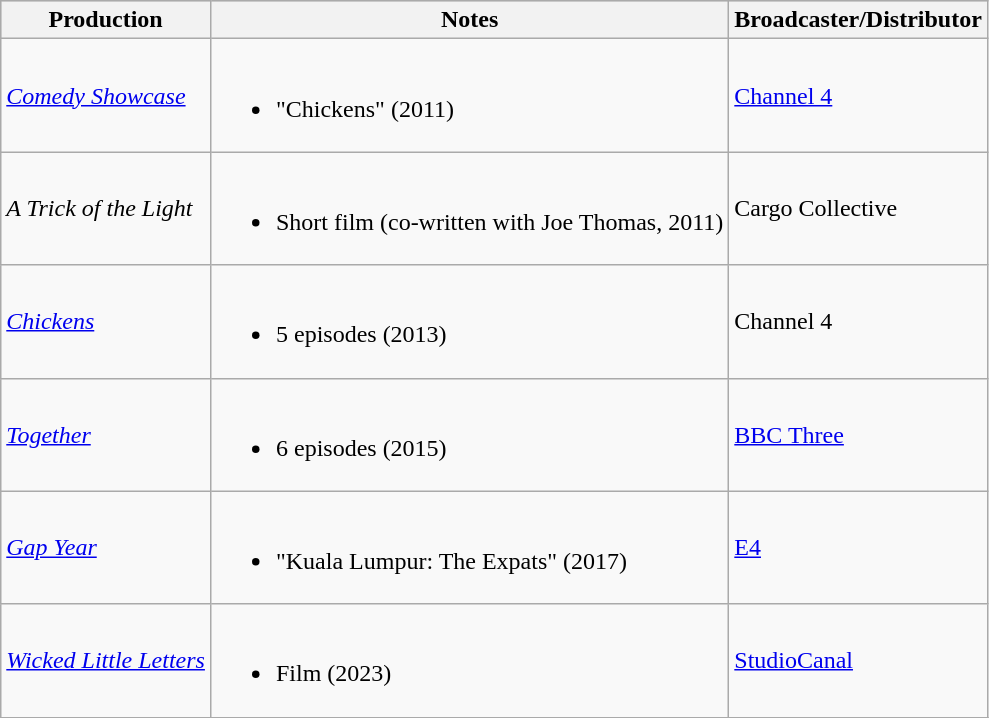<table class="wikitable">
<tr style="background:#ccc; text-align:center;">
<th>Production</th>
<th>Notes</th>
<th>Broadcaster/Distributor</th>
</tr>
<tr>
<td><em><a href='#'>Comedy Showcase</a></em></td>
<td><br><ul><li>"Chickens" (2011)</li></ul></td>
<td><a href='#'>Channel 4</a></td>
</tr>
<tr>
<td><em>A Trick of the Light</em></td>
<td><br><ul><li>Short film (co-written with Joe Thomas, 2011)</li></ul></td>
<td>Cargo Collective</td>
</tr>
<tr>
<td><em><a href='#'>Chickens</a></em></td>
<td><br><ul><li>5 episodes (2013)</li></ul></td>
<td>Channel 4</td>
</tr>
<tr>
<td><em><a href='#'>Together</a></em></td>
<td><br><ul><li>6 episodes (2015)</li></ul></td>
<td><a href='#'>BBC Three</a></td>
</tr>
<tr>
<td><em><a href='#'>Gap Year</a></em></td>
<td><br><ul><li>"Kuala Lumpur: The Expats" (2017)</li></ul></td>
<td><a href='#'>E4</a></td>
</tr>
<tr>
<td><em><a href='#'>Wicked Little Letters</a></em></td>
<td><br><ul><li>Film (2023)</li></ul></td>
<td><a href='#'>StudioCanal</a></td>
</tr>
<tr>
</tr>
</table>
